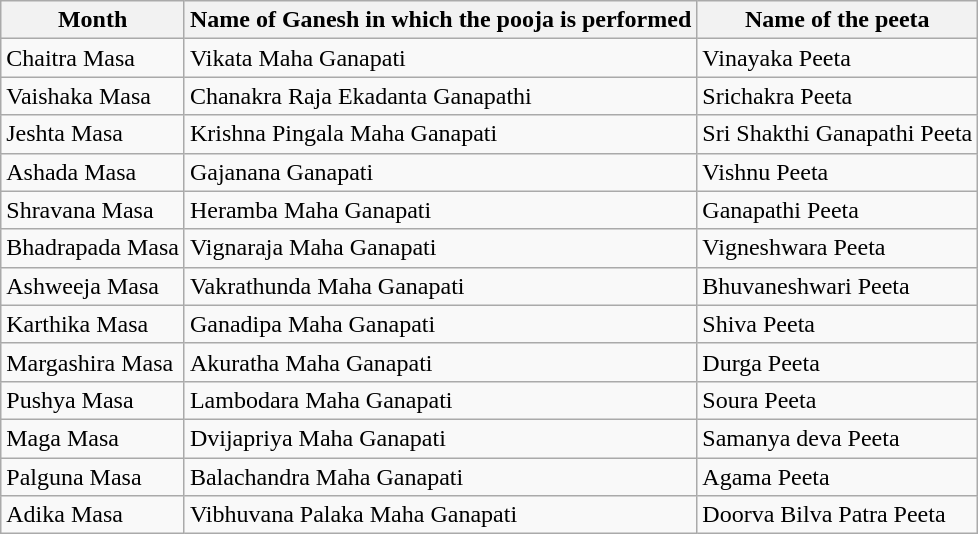<table class="wikitable">
<tr>
<th>Month</th>
<th>Name of Ganesh in which the pooja is performed</th>
<th>Name of the peeta</th>
</tr>
<tr>
<td>Chaitra Masa</td>
<td>Vikata Maha Ganapati</td>
<td>Vinayaka Peeta</td>
</tr>
<tr>
<td>Vaishaka Masa</td>
<td>Chanakra Raja Ekadanta  Ganapathi</td>
<td>Srichakra Peeta</td>
</tr>
<tr>
<td>Jeshta Masa</td>
<td>Krishna Pingala Maha Ganapati</td>
<td>Sri Shakthi Ganapathi Peeta</td>
</tr>
<tr>
<td>Ashada Masa</td>
<td>Gajanana Ganapati</td>
<td>Vishnu Peeta</td>
</tr>
<tr>
<td>Shravana Masa</td>
<td>Heramba Maha Ganapati</td>
<td>Ganapathi Peeta</td>
</tr>
<tr>
<td>Bhadrapada Masa</td>
<td>Vignaraja Maha Ganapati</td>
<td>Vigneshwara Peeta</td>
</tr>
<tr>
<td>Ashweeja Masa</td>
<td>Vakrathunda Maha Ganapati</td>
<td>Bhuvaneshwari Peeta</td>
</tr>
<tr>
<td>Karthika Masa</td>
<td>Ganadipa Maha Ganapati</td>
<td>Shiva Peeta</td>
</tr>
<tr>
<td>Margashira Masa</td>
<td>Akuratha Maha Ganapati</td>
<td>Durga Peeta</td>
</tr>
<tr>
<td>Pushya Masa</td>
<td>Lambodara Maha Ganapati</td>
<td>Soura Peeta</td>
</tr>
<tr>
<td>Maga Masa</td>
<td>Dvijapriya Maha Ganapati</td>
<td>Samanya deva Peeta</td>
</tr>
<tr>
<td>Palguna Masa</td>
<td>Balachandra Maha Ganapati</td>
<td>Agama Peeta</td>
</tr>
<tr>
<td>Adika Masa</td>
<td>Vibhuvana Palaka Maha Ganapati</td>
<td>Doorva Bilva Patra Peeta</td>
</tr>
</table>
